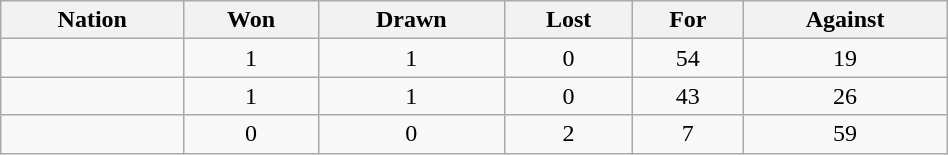<table class="wikitable" style="width:50%;text-align:center">
<tr>
<th>Nation</th>
<th>Won</th>
<th>Drawn</th>
<th>Lost</th>
<th>For</th>
<th>Against</th>
</tr>
<tr>
<td align=left></td>
<td>1</td>
<td>1</td>
<td>0</td>
<td>54</td>
<td>19</td>
</tr>
<tr>
<td align=left></td>
<td>1</td>
<td>1</td>
<td>0</td>
<td>43</td>
<td>26</td>
</tr>
<tr>
<td align=left></td>
<td>0</td>
<td>0</td>
<td>2</td>
<td>7</td>
<td>59</td>
</tr>
</table>
